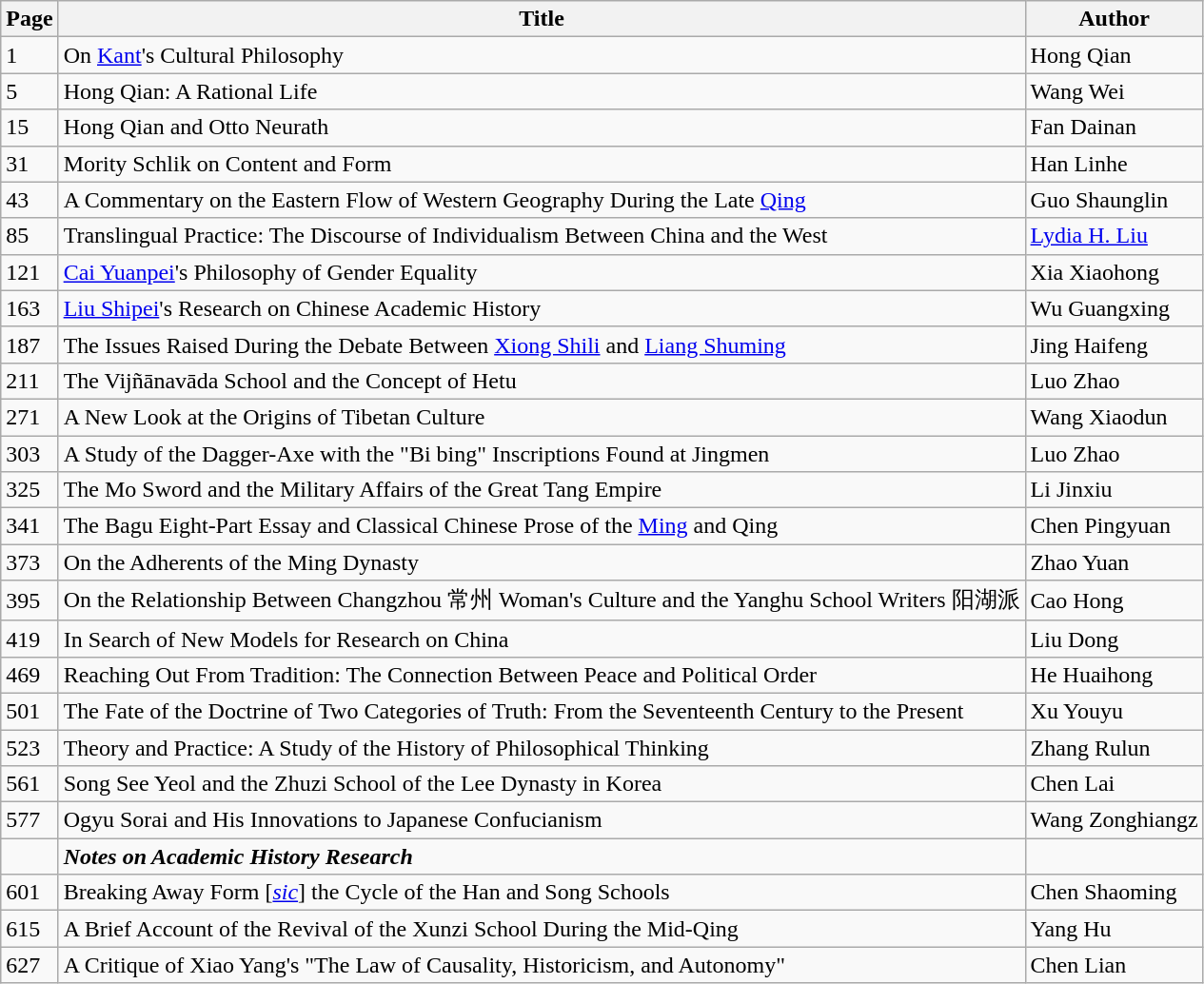<table class="wikitable">
<tr>
<th>Page</th>
<th>Title</th>
<th>Author</th>
</tr>
<tr>
<td>1</td>
<td>On <a href='#'>Kant</a>'s Cultural Philosophy</td>
<td>Hong Qian</td>
</tr>
<tr>
<td>5</td>
<td>Hong Qian: A Rational Life</td>
<td>Wang Wei</td>
</tr>
<tr>
<td>15</td>
<td>Hong Qian and Otto Neurath</td>
<td>Fan Dainan</td>
</tr>
<tr>
<td>31</td>
<td>Mority Schlik on Content and Form</td>
<td>Han Linhe</td>
</tr>
<tr>
<td>43</td>
<td>A Commentary on the Eastern Flow of Western Geography During the Late <a href='#'>Qing</a></td>
<td>Guo Shaunglin</td>
</tr>
<tr>
<td>85</td>
<td>Translingual Practice: The Discourse of Individualism Between China and the West</td>
<td><a href='#'>Lydia H. Liu</a></td>
</tr>
<tr>
<td>121</td>
<td><a href='#'>Cai Yuanpei</a>'s Philosophy of Gender Equality</td>
<td>Xia Xiaohong</td>
</tr>
<tr>
<td>163</td>
<td><a href='#'>Liu Shipei</a>'s Research on Chinese Academic History</td>
<td>Wu Guangxing</td>
</tr>
<tr>
<td>187</td>
<td>The Issues Raised During the Debate Between <a href='#'>Xiong Shili</a> and <a href='#'>Liang Shuming</a></td>
<td>Jing Haifeng</td>
</tr>
<tr>
<td>211</td>
<td>The Vijñānavāda School and the Concept of Hetu</td>
<td>Luo Zhao</td>
</tr>
<tr>
<td>271</td>
<td>A New Look at the Origins of Tibetan Culture</td>
<td>Wang Xiaodun</td>
</tr>
<tr>
<td>303</td>
<td>A Study of the Dagger-Axe with the "Bi bing" Inscriptions Found at Jingmen</td>
<td>Luo Zhao</td>
</tr>
<tr>
<td>325</td>
<td>The Mo Sword and the Military Affairs of the Great Tang Empire</td>
<td>Li Jinxiu</td>
</tr>
<tr>
<td>341</td>
<td>The Bagu Eight-Part Essay and Classical Chinese Prose of the <a href='#'>Ming</a> and Qing</td>
<td>Chen Pingyuan</td>
</tr>
<tr>
<td>373</td>
<td>On the Adherents of the Ming Dynasty</td>
<td>Zhao Yuan</td>
</tr>
<tr>
<td>395</td>
<td>On the Relationship Between Changzhou 常州 Woman's Culture and the Yanghu School Writers 阳湖派</td>
<td>Cao Hong</td>
</tr>
<tr>
<td>419</td>
<td>In Search of New Models for Research on China</td>
<td>Liu Dong</td>
</tr>
<tr>
<td>469</td>
<td>Reaching Out From Tradition: The Connection Between Peace and Political Order</td>
<td>He Huaihong</td>
</tr>
<tr>
<td>501</td>
<td>The Fate of the Doctrine of Two Categories of Truth: From the Seventeenth Century to the Present</td>
<td>Xu Youyu</td>
</tr>
<tr>
<td>523</td>
<td>Theory and Practice: A Study of the History of Philosophical Thinking</td>
<td>Zhang Rulun</td>
</tr>
<tr>
<td>561</td>
<td>Song See Yeol and the Zhuzi School of the Lee Dynasty in Korea</td>
<td>Chen Lai</td>
</tr>
<tr>
<td>577</td>
<td>Ogyu Sorai and His Innovations to Japanese Confucianism</td>
<td>Wang Zonghiangz</td>
</tr>
<tr>
<td></td>
<td><strong><em>Notes on Academic History Research</em></strong></td>
</tr>
<tr>
<td>601</td>
<td>Breaking Away Form [<em><a href='#'>sic</a></em>] the Cycle of the Han and Song Schools</td>
<td>Chen Shaoming</td>
</tr>
<tr>
<td>615</td>
<td>A Brief Account of the Revival of the Xunzi School During the Mid-Qing</td>
<td>Yang Hu</td>
</tr>
<tr>
<td>627</td>
<td>A Critique of Xiao Yang's "The Law of Causality, Historicism, and Autonomy"</td>
<td>Chen Lian</td>
</tr>
</table>
